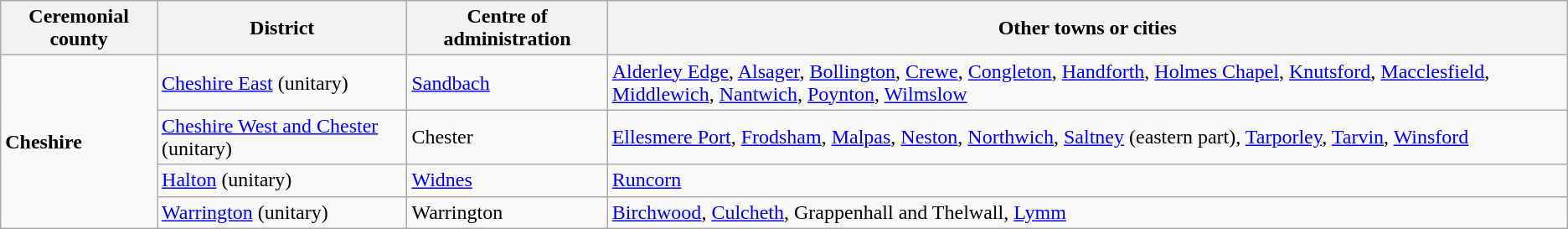<table class="wikitable">
<tr>
<th>Ceremonial county</th>
<th>District</th>
<th>Centre of administration</th>
<th>Other towns or cities</th>
</tr>
<tr>
<td rowspan="4"><strong>Cheshire</strong></td>
<td><a href='#'>Cheshire East</a> (unitary)</td>
<td><a href='#'>Sandbach</a></td>
<td><a href='#'>Alderley Edge</a>, <a href='#'>Alsager</a>, <a href='#'>Bollington</a>, <a href='#'>Crewe</a>, <a href='#'>Congleton</a>, <a href='#'>Handforth</a>, <a href='#'>Holmes Chapel</a>, <a href='#'>Knutsford</a>, <a href='#'>Macclesfield</a>, <a href='#'>Middlewich</a>, <a href='#'>Nantwich</a>, <a href='#'>Poynton</a>, <a href='#'>Wilmslow</a></td>
</tr>
<tr>
<td><a href='#'>Cheshire West and Chester</a> (unitary)</td>
<td>Chester</td>
<td><a href='#'>Ellesmere Port</a>, <a href='#'>Frodsham</a>, <a href='#'>Malpas</a>, <a href='#'>Neston</a>, <a href='#'>Northwich</a>, <a href='#'>Saltney</a> (eastern part), <a href='#'>Tarporley</a>, <a href='#'>Tarvin</a>, <a href='#'>Winsford</a></td>
</tr>
<tr>
<td><a href='#'>Halton</a> (unitary)</td>
<td><a href='#'>Widnes</a></td>
<td><a href='#'>Runcorn</a></td>
</tr>
<tr>
<td><a href='#'>Warrington</a> (unitary)</td>
<td>Warrington</td>
<td><a href='#'>Birchwood</a>, <a href='#'>Culcheth</a>, Grappenhall and Thelwall, <a href='#'>Lymm</a></td>
</tr>
</table>
